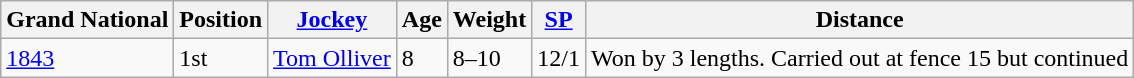<table class="wikitable sortable">
<tr>
<th>Grand National</th>
<th>Position</th>
<th><a href='#'>Jockey</a></th>
<th>Age</th>
<th>Weight</th>
<th><a href='#'>SP</a></th>
<th>Distance</th>
</tr>
<tr>
<td><a href='#'>1843</a></td>
<td>1st</td>
<td><a href='#'>Tom Olliver</a></td>
<td>8</td>
<td>8–10</td>
<td>12/1</td>
<td>Won by 3 lengths. Carried out at fence 15 but continued</td>
</tr>
</table>
